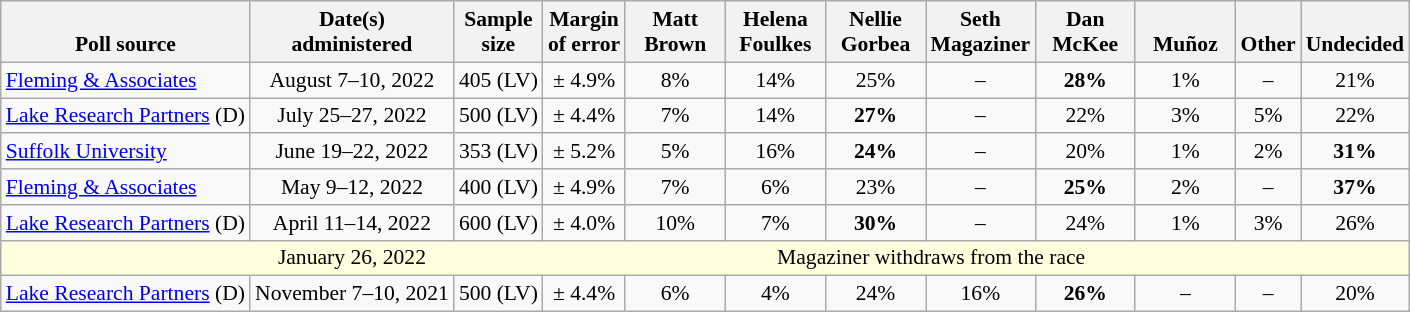<table class="wikitable" style="font-size:90%;text-align:center;">
<tr valign=bottom>
<th>Poll source</th>
<th>Date(s)<br>administered</th>
<th>Sample<br>size</th>
<th>Margin<br>of error</th>
<th style="width:60px;">Matt<br>Brown</th>
<th style="width:60px;">Helena<br>Foulkes</th>
<th style="width:60px;">Nellie<br>Gorbea</th>
<th style="width:60px;">Seth<br>Magaziner</th>
<th style="width:60px;">Dan<br>McKee</th>
<th style="width:60px;"><br>Muñoz</th>
<th>Other</th>
<th>Undecided</th>
</tr>
<tr>
<td style="text-align:left;"><a href='#'>Fleming & Associates</a></td>
<td>August 7–10, 2022</td>
<td>405 (LV)</td>
<td>± 4.9%</td>
<td>8%</td>
<td>14%</td>
<td>25%</td>
<td>–</td>
<td><strong>28%</strong></td>
<td>1%</td>
<td>–</td>
<td>21%</td>
</tr>
<tr>
<td style="text-align:left;"><a href='#'>Lake Research Partners</a> (D)</td>
<td>July 25–27, 2022</td>
<td>500 (LV)</td>
<td>± 4.4%</td>
<td>7%</td>
<td>14%</td>
<td><strong>27%</strong></td>
<td>–</td>
<td>22%</td>
<td>3%</td>
<td>5%</td>
<td>22%</td>
</tr>
<tr>
<td style="text-align:left;"><a href='#'>Suffolk University</a></td>
<td>June 19–22, 2022</td>
<td>353 (LV)</td>
<td>± 5.2%</td>
<td>5%</td>
<td>16%</td>
<td><strong>24%</strong></td>
<td>–</td>
<td>20%</td>
<td>1%</td>
<td>2%</td>
<td><strong>31%</strong></td>
</tr>
<tr>
<td style="text-align:left;"><a href='#'>Fleming & Associates</a></td>
<td>May 9–12, 2022</td>
<td>400 (LV)</td>
<td>± 4.9%</td>
<td>7%</td>
<td>6%</td>
<td>23%</td>
<td>–</td>
<td><strong>25%</strong></td>
<td>2%</td>
<td>–</td>
<td><strong>37%</strong></td>
</tr>
<tr>
<td style="text-align:left;"><a href='#'>Lake Research Partners</a> (D)</td>
<td>April 11–14, 2022</td>
<td>600 (LV)</td>
<td>± 4.0%</td>
<td>10%</td>
<td>7%</td>
<td><strong>30%</strong></td>
<td>–</td>
<td>24%</td>
<td>1%</td>
<td>3%</td>
<td>26%</td>
</tr>
<tr style="background:lightyellow;">
<td style="border-right-style:hidden; background:lightyellow;"></td>
<td style="border-right-style:hidden; ">January 26, 2022</td>
<td colspan="17">Magaziner withdraws from the race</td>
</tr>
<tr>
<td style="text-align:left;"><a href='#'>Lake Research Partners</a> (D)</td>
<td>November 7–10, 2021</td>
<td>500 (LV)</td>
<td>± 4.4%</td>
<td>6%</td>
<td>4%</td>
<td>24%</td>
<td>16%</td>
<td><strong>26%</strong></td>
<td>–</td>
<td>–</td>
<td>20%</td>
</tr>
</table>
